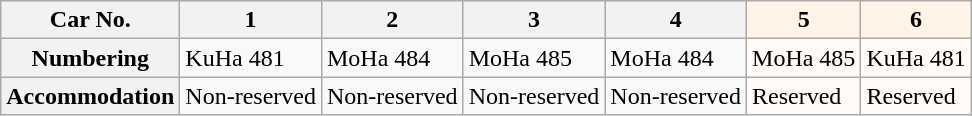<table class="wikitable">
<tr>
<th>Car No.</th>
<th>1</th>
<th>2</th>
<th>3</th>
<th>4</th>
<th style="background: #FFF2E6">5</th>
<th style="background: #FFF2E6">6</th>
</tr>
<tr>
<th>Numbering</th>
<td>KuHa 481</td>
<td>MoHa 484</td>
<td>MoHa 485</td>
<td>MoHa 484</td>
<td style="background: #FFFAF5">MoHa 485</td>
<td style="background: #FFFAF5">KuHa 481</td>
</tr>
<tr>
<th>Accommodation</th>
<td>Non-reserved</td>
<td>Non-reserved</td>
<td>Non-reserved</td>
<td>Non-reserved</td>
<td style="background: #FFFAF5">Reserved</td>
<td style="background: #FFFAF5">Reserved</td>
</tr>
</table>
